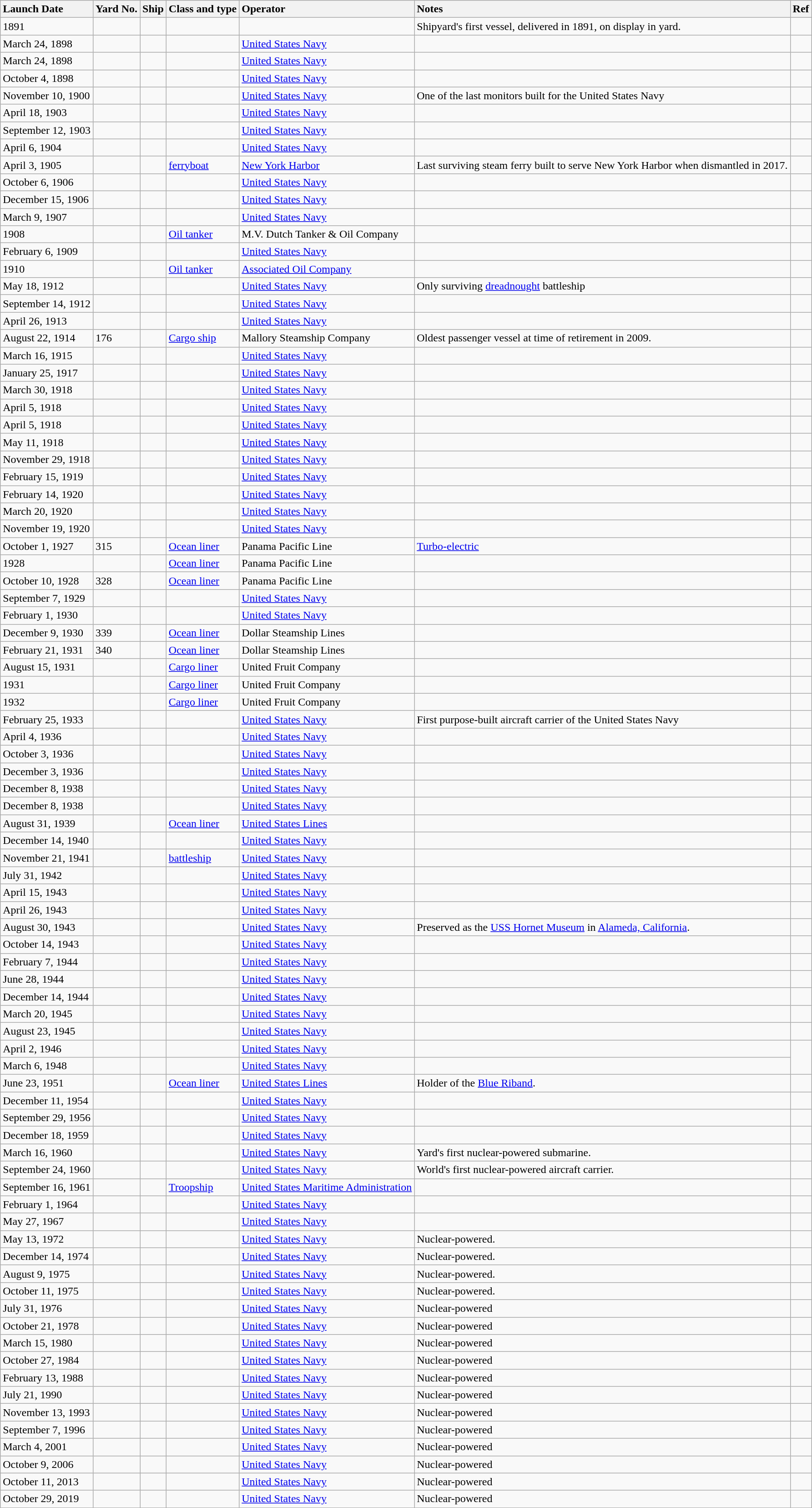<table class="wikitable nowraplinks sortable">
<tr>
<th style="text-align: left;">Launch Date</th>
<th style="text-align: left;">Yard No.</th>
<th style="text-align: left;">Ship</th>
<th style="text-align: left;">Class and type</th>
<th style="text-align: left;">Operator</th>
<th style="text-align: left;">Notes</th>
<th style="text-align: left;">Ref</th>
</tr>
<tr>
<td>1891</td>
<td></td>
<td><strong></strong></td>
<td></td>
<td></td>
<td>Shipyard's first vessel, delivered in 1891, on display in yard.</td>
<td></td>
</tr>
<tr>
<td>March 24, 1898</td>
<td></td>
<td><strong></strong></td>
<td></td>
<td><a href='#'>United States Navy</a></td>
<td></td>
<td></td>
</tr>
<tr>
<td>March 24, 1898</td>
<td></td>
<td><strong></strong></td>
<td></td>
<td><a href='#'>United States Navy</a></td>
<td></td>
<td></td>
</tr>
<tr>
<td>October 4, 1898</td>
<td></td>
<td><strong></strong></td>
<td></td>
<td><a href='#'>United States Navy</a></td>
<td></td>
<td></td>
</tr>
<tr>
<td>November 10, 1900</td>
<td></td>
<td><strong></strong></td>
<td></td>
<td><a href='#'>United States Navy</a></td>
<td>One of the last monitors built for the United States Navy</td>
<td></td>
</tr>
<tr>
<td>April 18, 1903</td>
<td></td>
<td><strong></strong></td>
<td></td>
<td><a href='#'>United States Navy</a></td>
<td></td>
<td></td>
</tr>
<tr>
<td>September 12, 1903</td>
<td></td>
<td><strong></strong></td>
<td></td>
<td><a href='#'>United States Navy</a></td>
<td></td>
<td></td>
</tr>
<tr>
<td>April 6, 1904</td>
<td></td>
<td><strong></strong></td>
<td></td>
<td><a href='#'>United States Navy</a></td>
<td></td>
<td></td>
</tr>
<tr>
<td>April 3, 1905</td>
<td></td>
<td><strong></strong></td>
<td><a href='#'>ferryboat</a></td>
<td><a href='#'>New York Harbor</a></td>
<td New York Harbor>Last surviving steam ferry built to serve New York Harbor when dismantled in 2017.</td>
<td></td>
</tr>
<tr>
<td>October 6, 1906</td>
<td></td>
<td><strong></strong></td>
<td></td>
<td><a href='#'>United States Navy</a></td>
<td></td>
<td></td>
</tr>
<tr>
<td>December 15, 1906</td>
<td></td>
<td><strong></strong></td>
<td></td>
<td><a href='#'>United States Navy</a></td>
<td></td>
<td></td>
</tr>
<tr>
<td>March 9, 1907</td>
<td></td>
<td><strong></strong></td>
<td></td>
<td><a href='#'>United States Navy</a></td>
<td></td>
<td></td>
</tr>
<tr>
<td>1908</td>
<td></td>
<td><strong></strong></td>
<td><a href='#'>Oil tanker</a></td>
<td>M.V. Dutch Tanker & Oil Company</td>
<td></td>
<td></td>
</tr>
<tr>
<td>February 6, 1909</td>
<td></td>
<td><strong></strong></td>
<td></td>
<td><a href='#'>United States Navy</a></td>
<td></td>
<td></td>
</tr>
<tr>
<td>1910</td>
<td></td>
<td><strong></strong></td>
<td><a href='#'>Oil tanker</a></td>
<td><a href='#'>Associated Oil Company</a></td>
<td></td>
<td></td>
</tr>
<tr>
<td>May 18, 1912</td>
<td></td>
<td><strong></strong></td>
<td></td>
<td><a href='#'>United States Navy</a></td>
<td>Only surviving <a href='#'>dreadnought</a> battleship</td>
<td></td>
</tr>
<tr>
<td>September 14, 1912</td>
<td></td>
<td><strong></strong></td>
<td></td>
<td><a href='#'>United States Navy</a></td>
<td></td>
<td></td>
</tr>
<tr>
<td>April 26, 1913</td>
<td></td>
<td><strong></strong></td>
<td></td>
<td><a href='#'>United States Navy</a></td>
<td></td>
<td></td>
</tr>
<tr>
<td>August 22, 1914</td>
<td>176</td>
<td><strong></strong></td>
<td><a href='#'>Cargo ship</a></td>
<td>Mallory Steamship Company</td>
<td>Oldest passenger vessel at time of retirement in 2009.</td>
<td></td>
</tr>
<tr>
<td>March 16, 1915</td>
<td></td>
<td><strong></strong></td>
<td></td>
<td><a href='#'>United States Navy</a></td>
<td></td>
<td></td>
</tr>
<tr>
<td>January 25, 1917</td>
<td></td>
<td><strong></strong></td>
<td></td>
<td><a href='#'>United States Navy</a></td>
<td></td>
<td></td>
</tr>
<tr>
<td>March 30, 1918</td>
<td></td>
<td><strong></strong></td>
<td></td>
<td><a href='#'>United States Navy</a></td>
<td></td>
<td></td>
</tr>
<tr>
<td>April 5, 1918</td>
<td></td>
<td><strong></strong></td>
<td></td>
<td><a href='#'>United States Navy</a></td>
<td></td>
<td></td>
</tr>
<tr>
<td>April 5, 1918</td>
<td></td>
<td><strong></strong></td>
<td></td>
<td><a href='#'>United States Navy</a></td>
<td></td>
<td></td>
</tr>
<tr>
<td>May 11, 1918</td>
<td></td>
<td><strong></strong></td>
<td></td>
<td><a href='#'>United States Navy</a></td>
<td></td>
<td></td>
</tr>
<tr>
<td>November 29, 1918</td>
<td></td>
<td><strong></strong></td>
<td></td>
<td><a href='#'>United States Navy</a></td>
<td></td>
<td></td>
</tr>
<tr>
<td>February 15, 1919</td>
<td></td>
<td><strong></strong></td>
<td></td>
<td><a href='#'>United States Navy</a></td>
<td></td>
<td></td>
</tr>
<tr>
<td>February 14, 1920</td>
<td></td>
<td><strong></strong></td>
<td></td>
<td><a href='#'>United States Navy</a></td>
<td></td>
<td></td>
</tr>
<tr>
<td>March 20, 1920</td>
<td></td>
<td><strong></strong></td>
<td></td>
<td><a href='#'>United States Navy</a></td>
<td></td>
<td></td>
</tr>
<tr>
<td>November 19, 1920</td>
<td></td>
<td><strong></strong></td>
<td></td>
<td><a href='#'>United States Navy</a></td>
<td></td>
<td></td>
</tr>
<tr>
<td>October 1, 1927</td>
<td>315</td>
<td><strong></strong></td>
<td><a href='#'>Ocean liner</a></td>
<td>Panama Pacific Line</td>
<td><a href='#'>Turbo-electric</a></td>
<td></td>
</tr>
<tr>
<td>1928</td>
<td></td>
<td><strong></strong></td>
<td><a href='#'>Ocean liner</a></td>
<td>Panama Pacific Line</td>
<td></td>
<td></td>
</tr>
<tr>
<td>October 10, 1928</td>
<td>328</td>
<td><strong></strong></td>
<td><a href='#'>Ocean liner</a></td>
<td>Panama Pacific Line</td>
<td></td>
<td></td>
</tr>
<tr>
<td>September 7, 1929</td>
<td></td>
<td><strong></strong></td>
<td></td>
<td><a href='#'>United States Navy</a></td>
<td></td>
<td></td>
</tr>
<tr>
<td>February 1, 1930</td>
<td></td>
<td><strong></strong></td>
<td></td>
<td><a href='#'>United States Navy</a></td>
<td></td>
<td></td>
</tr>
<tr>
<td>December 9, 1930</td>
<td>339</td>
<td><strong></strong></td>
<td><a href='#'>Ocean liner</a></td>
<td>Dollar Steamship Lines</td>
<td></td>
<td></td>
</tr>
<tr>
<td>February 21, 1931</td>
<td>340</td>
<td><strong></strong></td>
<td><a href='#'>Ocean liner</a></td>
<td>Dollar Steamship Lines</td>
<td></td>
<td></td>
</tr>
<tr>
<td>August 15, 1931</td>
<td></td>
<td><strong></strong></td>
<td><a href='#'>Cargo liner</a></td>
<td>United Fruit Company</td>
<td></td>
<td></td>
</tr>
<tr>
<td>1931</td>
<td></td>
<td><strong></strong></td>
<td><a href='#'>Cargo liner</a></td>
<td>United Fruit Company</td>
<td></td>
<td></td>
</tr>
<tr>
<td>1932</td>
<td></td>
<td><strong></strong></td>
<td><a href='#'>Cargo liner</a></td>
<td>United Fruit Company</td>
<td></td>
<td></td>
</tr>
<tr>
<td>February 25, 1933</td>
<td></td>
<td><strong></strong></td>
<td></td>
<td><a href='#'>United States Navy</a></td>
<td>First purpose-built aircraft carrier of the United States Navy</td>
<td></td>
</tr>
<tr>
<td>April 4, 1936</td>
<td></td>
<td><strong></strong></td>
<td></td>
<td><a href='#'>United States Navy</a></td>
<td></td>
<td></td>
</tr>
<tr>
<td>October 3, 1936</td>
<td></td>
<td><strong></strong></td>
<td></td>
<td><a href='#'>United States Navy</a></td>
<td></td>
<td></td>
</tr>
<tr>
<td>December 3, 1936</td>
<td></td>
<td><strong></strong></td>
<td></td>
<td><a href='#'>United States Navy</a></td>
<td></td>
<td></td>
</tr>
<tr>
<td>December 8, 1938</td>
<td></td>
<td><strong></strong></td>
<td></td>
<td><a href='#'>United States Navy</a></td>
<td></td>
<td></td>
</tr>
<tr>
<td>December 8, 1938</td>
<td></td>
<td><strong></strong></td>
<td></td>
<td><a href='#'>United States Navy</a></td>
<td></td>
<td></td>
</tr>
<tr>
<td>August 31, 1939</td>
<td></td>
<td><strong></strong></td>
<td><a href='#'>Ocean liner</a></td>
<td><a href='#'>United States Lines</a></td>
<td></td>
<td></td>
</tr>
<tr>
<td>December 14, 1940</td>
<td></td>
<td><strong></strong></td>
<td></td>
<td><a href='#'>United States Navy</a></td>
<td></td>
<td></td>
</tr>
<tr>
<td>November 21, 1941</td>
<td></td>
<td><strong></strong></td>
<td> <a href='#'>battleship</a></td>
<td><a href='#'>United States Navy</a></td>
<td></td>
<td></td>
</tr>
<tr>
<td>July 31, 1942</td>
<td></td>
<td><strong></strong></td>
<td></td>
<td><a href='#'>United States Navy</a></td>
<td></td>
<td></td>
</tr>
<tr>
<td>April 15, 1943</td>
<td></td>
<td><strong></strong></td>
<td></td>
<td><a href='#'>United States Navy</a></td>
<td></td>
<td></td>
</tr>
<tr>
<td>April 26, 1943</td>
<td></td>
<td><strong></strong></td>
<td></td>
<td><a href='#'>United States Navy</a></td>
<td></td>
<td></td>
</tr>
<tr>
<td>August 30, 1943</td>
<td></td>
<td><strong></strong></td>
<td></td>
<td><a href='#'>United States Navy</a></td>
<td>Preserved as the <a href='#'>USS Hornet Museum</a> in <a href='#'>Alameda, California</a>.</td>
<td></td>
</tr>
<tr>
<td>October 14, 1943</td>
<td></td>
<td><strong></strong></td>
<td></td>
<td><a href='#'>United States Navy</a></td>
<td></td>
<td></td>
</tr>
<tr>
<td>February 7, 1944</td>
<td></td>
<td><strong></strong></td>
<td></td>
<td><a href='#'>United States Navy</a></td>
<td></td>
<td></td>
</tr>
<tr>
<td>June 28, 1944</td>
<td></td>
<td><strong></strong></td>
<td></td>
<td><a href='#'>United States Navy</a></td>
<td></td>
<td></td>
</tr>
<tr>
<td>December 14, 1944</td>
<td></td>
<td><strong></strong></td>
<td></td>
<td><a href='#'>United States Navy</a></td>
<td></td>
<td></td>
</tr>
<tr>
<td>March 20, 1945</td>
<td></td>
<td><strong></strong></td>
<td></td>
<td><a href='#'>United States Navy</a></td>
<td></td>
<td></td>
</tr>
<tr>
<td>August 23, 1945</td>
<td></td>
<td><strong></strong></td>
<td></td>
<td><a href='#'>United States Navy</a></td>
<td></td>
<td></td>
</tr>
<tr>
<td>April 2, 1946</td>
<td></td>
<td><strong></strong></td>
<td></td>
<td><a href='#'>United States Navy</a></td>
<td></td>
</tr>
<tr>
<td>March 6, 1948</td>
<td></td>
<td><strong></strong></td>
<td></td>
<td><a href='#'>United States Navy</a></td>
<td></td>
</tr>
<tr>
<td>June 23, 1951</td>
<td></td>
<td><strong></strong></td>
<td><a href='#'>Ocean liner</a></td>
<td><a href='#'>United States Lines</a></td>
<td>Holder of the <a href='#'>Blue Riband</a>.</td>
<td></td>
</tr>
<tr>
<td>December 11, 1954</td>
<td></td>
<td><strong></strong></td>
<td></td>
<td><a href='#'>United States Navy</a></td>
<td></td>
<td></td>
</tr>
<tr>
<td>September 29, 1956</td>
<td></td>
<td><strong></strong></td>
<td></td>
<td><a href='#'>United States Navy</a></td>
<td></td>
<td></td>
</tr>
<tr>
<td>December 18, 1959</td>
<td></td>
<td><strong></strong></td>
<td></td>
<td><a href='#'>United States Navy</a></td>
<td></td>
<td></td>
</tr>
<tr>
<td>March 16, 1960</td>
<td></td>
<td><strong></strong></td>
<td></td>
<td><a href='#'>United States Navy</a></td>
<td>Yard's first nuclear-powered submarine.</td>
<td></td>
</tr>
<tr>
<td>September 24, 1960</td>
<td></td>
<td><strong></strong></td>
<td></td>
<td><a href='#'>United States Navy</a></td>
<td>World's first nuclear-powered aircraft carrier.</td>
<td></td>
</tr>
<tr>
<td>September 16, 1961</td>
<td></td>
<td><strong></strong></td>
<td><a href='#'>Troopship</a></td>
<td><a href='#'>United States Maritime Administration</a></td>
<td></td>
<td></td>
</tr>
<tr>
<td>February 1, 1964</td>
<td></td>
<td><strong></strong></td>
<td></td>
<td><a href='#'>United States Navy</a></td>
<td></td>
<td></td>
</tr>
<tr>
<td>May 27, 1967</td>
<td></td>
<td><strong></strong></td>
<td></td>
<td><a href='#'>United States Navy</a></td>
<td></td>
<td></td>
</tr>
<tr>
<td>May 13, 1972</td>
<td></td>
<td><strong></strong></td>
<td></td>
<td><a href='#'>United States Navy</a></td>
<td>Nuclear-powered.</td>
<td></td>
</tr>
<tr>
<td>December 14, 1974</td>
<td></td>
<td><strong></strong></td>
<td></td>
<td><a href='#'>United States Navy</a></td>
<td>Nuclear-powered.</td>
<td></td>
</tr>
<tr>
<td>August 9, 1975</td>
<td></td>
<td><strong></strong></td>
<td></td>
<td><a href='#'>United States Navy</a></td>
<td>Nuclear-powered.</td>
<td></td>
</tr>
<tr>
<td>October 11, 1975</td>
<td></td>
<td><strong></strong></td>
<td></td>
<td><a href='#'>United States Navy</a></td>
<td>Nuclear-powered.</td>
<td></td>
</tr>
<tr>
<td>July 31, 1976</td>
<td></td>
<td><strong></strong></td>
<td></td>
<td><a href='#'>United States Navy</a></td>
<td>Nuclear-powered</td>
<td></td>
</tr>
<tr>
<td>October 21, 1978</td>
<td></td>
<td><strong></strong></td>
<td></td>
<td><a href='#'>United States Navy</a></td>
<td>Nuclear-powered</td>
<td></td>
</tr>
<tr>
<td>March 15, 1980</td>
<td></td>
<td><strong></strong></td>
<td></td>
<td><a href='#'>United States Navy</a></td>
<td>Nuclear-powered</td>
<td></td>
</tr>
<tr>
<td>October 27, 1984</td>
<td></td>
<td><strong></strong></td>
<td></td>
<td><a href='#'>United States Navy</a></td>
<td>Nuclear-powered</td>
<td></td>
</tr>
<tr>
<td>February 13, 1988</td>
<td></td>
<td><strong></strong></td>
<td></td>
<td><a href='#'>United States Navy</a></td>
<td>Nuclear-powered</td>
<td></td>
</tr>
<tr>
<td>July 21, 1990</td>
<td></td>
<td><strong></strong></td>
<td></td>
<td><a href='#'>United States Navy</a></td>
<td>Nuclear-powered</td>
<td></td>
</tr>
<tr>
<td>November 13, 1993</td>
<td></td>
<td><strong></strong></td>
<td></td>
<td><a href='#'>United States Navy</a></td>
<td>Nuclear-powered</td>
<td></td>
</tr>
<tr>
<td>September 7, 1996</td>
<td></td>
<td><strong></strong></td>
<td></td>
<td><a href='#'>United States Navy</a></td>
<td>Nuclear-powered</td>
<td></td>
</tr>
<tr>
<td>March 4, 2001</td>
<td></td>
<td><strong></strong></td>
<td></td>
<td><a href='#'>United States Navy</a></td>
<td>Nuclear-powered</td>
<td></td>
</tr>
<tr>
<td>October 9, 2006</td>
<td></td>
<td><strong></strong></td>
<td></td>
<td><a href='#'>United States Navy</a></td>
<td>Nuclear-powered</td>
<td></td>
</tr>
<tr>
<td>October 11, 2013</td>
<td></td>
<td><strong></strong></td>
<td></td>
<td><a href='#'>United States Navy</a></td>
<td>Nuclear-powered</td>
<td></td>
</tr>
<tr>
<td>October 29, 2019</td>
<td></td>
<td><strong></strong></td>
<td></td>
<td><a href='#'>United States Navy</a></td>
<td>Nuclear-powered</td>
<td></td>
</tr>
</table>
